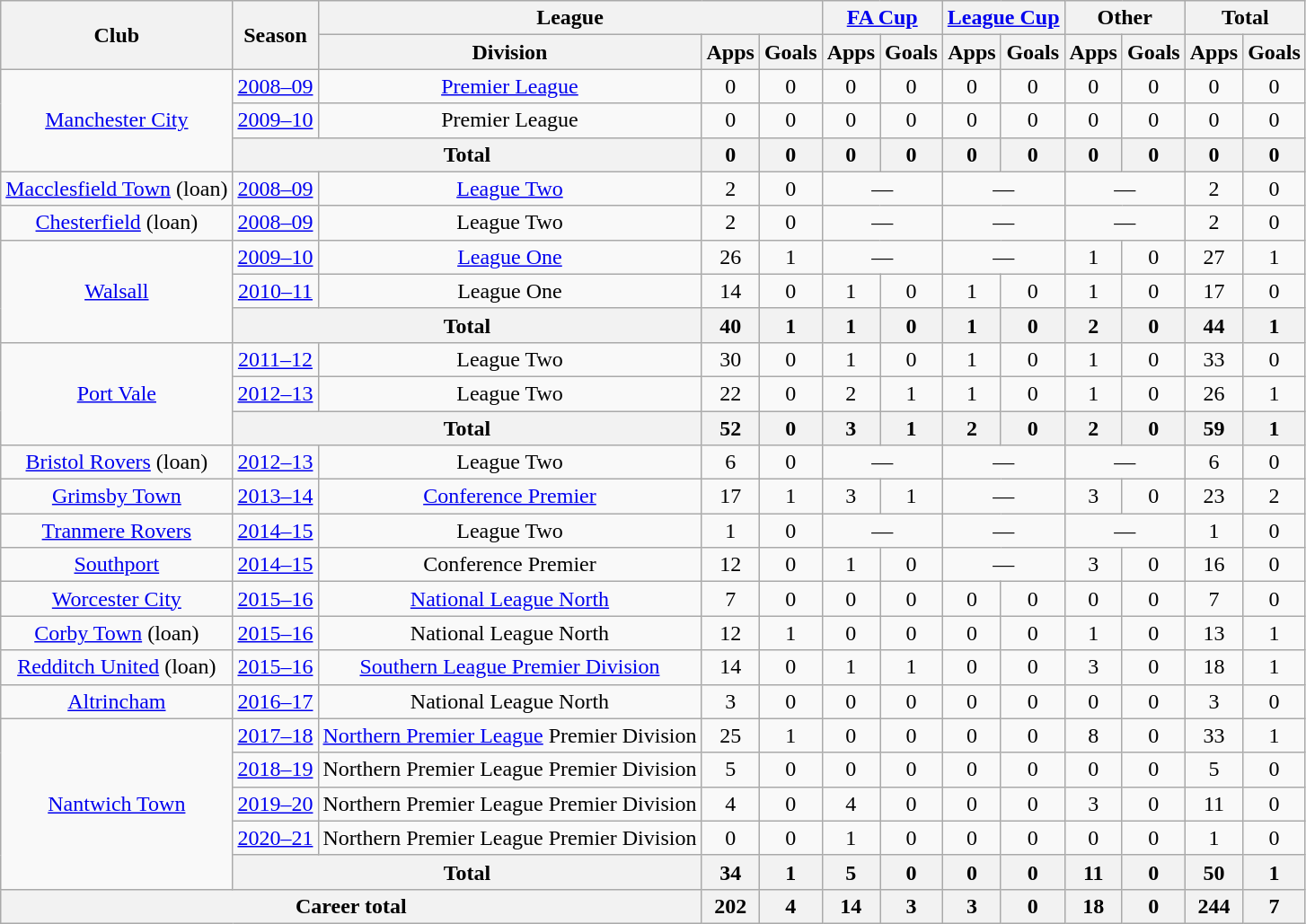<table class="wikitable" style="text-align: center;">
<tr>
<th rowspan="2">Club</th>
<th rowspan="2">Season</th>
<th colspan="3">League</th>
<th colspan="2"><a href='#'>FA Cup</a></th>
<th colspan="2"><a href='#'>League Cup</a></th>
<th colspan="2">Other</th>
<th colspan="2">Total</th>
</tr>
<tr>
<th>Division</th>
<th>Apps</th>
<th>Goals</th>
<th>Apps</th>
<th>Goals</th>
<th>Apps</th>
<th>Goals</th>
<th>Apps</th>
<th>Goals</th>
<th>Apps</th>
<th>Goals</th>
</tr>
<tr>
<td rowspan="3" valign="center"><a href='#'>Manchester City</a></td>
<td><a href='#'>2008–09</a></td>
<td><a href='#'>Premier League</a></td>
<td>0</td>
<td>0</td>
<td>0</td>
<td>0</td>
<td>0</td>
<td>0</td>
<td>0</td>
<td>0</td>
<td>0</td>
<td>0</td>
</tr>
<tr>
<td><a href='#'>2009–10</a></td>
<td>Premier League</td>
<td>0</td>
<td>0</td>
<td>0</td>
<td>0</td>
<td>0</td>
<td>0</td>
<td>0</td>
<td>0</td>
<td>0</td>
<td>0</td>
</tr>
<tr>
<th colspan="2">Total</th>
<th>0</th>
<th>0</th>
<th>0</th>
<th>0</th>
<th>0</th>
<th>0</th>
<th>0</th>
<th>0</th>
<th>0</th>
<th>0</th>
</tr>
<tr>
<td><a href='#'>Macclesfield Town</a> (loan)</td>
<td><a href='#'>2008–09</a></td>
<td><a href='#'>League Two</a></td>
<td>2</td>
<td>0</td>
<td colspan="2">—</td>
<td colspan="2">—</td>
<td colspan="2">—</td>
<td>2</td>
<td>0</td>
</tr>
<tr>
<td><a href='#'>Chesterfield</a> (loan)</td>
<td><a href='#'>2008–09</a></td>
<td>League Two</td>
<td>2</td>
<td>0</td>
<td colspan="2">—</td>
<td colspan="2">—</td>
<td colspan="2">—</td>
<td>2</td>
<td>0</td>
</tr>
<tr>
<td rowspan="3"><a href='#'>Walsall</a></td>
<td><a href='#'>2009–10</a></td>
<td><a href='#'>League One</a></td>
<td>26</td>
<td>1</td>
<td colspan="2">—</td>
<td colspan="2">—</td>
<td>1</td>
<td>0</td>
<td>27</td>
<td>1</td>
</tr>
<tr>
<td><a href='#'>2010–11</a></td>
<td>League One</td>
<td>14</td>
<td>0</td>
<td>1</td>
<td>0</td>
<td>1</td>
<td>0</td>
<td>1</td>
<td>0</td>
<td>17</td>
<td>0</td>
</tr>
<tr>
<th colspan="2">Total</th>
<th>40</th>
<th>1</th>
<th>1</th>
<th>0</th>
<th>1</th>
<th>0</th>
<th>2</th>
<th>0</th>
<th>44</th>
<th>1</th>
</tr>
<tr>
<td rowspan="3"><a href='#'>Port Vale</a></td>
<td><a href='#'>2011–12</a></td>
<td>League Two</td>
<td>30</td>
<td>0</td>
<td>1</td>
<td>0</td>
<td>1</td>
<td>0</td>
<td>1</td>
<td>0</td>
<td>33</td>
<td>0</td>
</tr>
<tr>
<td><a href='#'>2012–13</a></td>
<td>League Two</td>
<td>22</td>
<td>0</td>
<td>2</td>
<td>1</td>
<td>1</td>
<td>0</td>
<td>1</td>
<td>0</td>
<td>26</td>
<td>1</td>
</tr>
<tr>
<th colspan="2">Total</th>
<th>52</th>
<th>0</th>
<th>3</th>
<th>1</th>
<th>2</th>
<th>0</th>
<th>2</th>
<th>0</th>
<th>59</th>
<th>1</th>
</tr>
<tr>
<td><a href='#'>Bristol Rovers</a> (loan)</td>
<td><a href='#'>2012–13</a></td>
<td>League Two</td>
<td>6</td>
<td>0</td>
<td colspan="2">—</td>
<td colspan="2">—</td>
<td colspan="2">—</td>
<td>6</td>
<td>0</td>
</tr>
<tr>
<td><a href='#'>Grimsby Town</a></td>
<td><a href='#'>2013–14</a></td>
<td><a href='#'>Conference Premier</a></td>
<td>17</td>
<td>1</td>
<td>3</td>
<td>1</td>
<td colspan="2">—</td>
<td>3</td>
<td>0</td>
<td>23</td>
<td>2</td>
</tr>
<tr>
<td><a href='#'>Tranmere Rovers</a></td>
<td><a href='#'>2014–15</a></td>
<td>League Two</td>
<td>1</td>
<td>0</td>
<td colspan="2">—</td>
<td colspan="2">—</td>
<td colspan="2">—</td>
<td>1</td>
<td>0</td>
</tr>
<tr>
<td><a href='#'>Southport</a></td>
<td><a href='#'>2014–15</a></td>
<td>Conference Premier</td>
<td>12</td>
<td>0</td>
<td>1</td>
<td>0</td>
<td colspan="2">—</td>
<td>3</td>
<td>0</td>
<td>16</td>
<td>0</td>
</tr>
<tr>
<td><a href='#'>Worcester City</a></td>
<td><a href='#'>2015–16</a></td>
<td><a href='#'>National League North</a></td>
<td>7</td>
<td>0</td>
<td>0</td>
<td>0</td>
<td>0</td>
<td>0</td>
<td>0</td>
<td>0</td>
<td>7</td>
<td>0</td>
</tr>
<tr>
<td><a href='#'>Corby Town</a> (loan)</td>
<td><a href='#'>2015–16</a></td>
<td>National League North</td>
<td>12</td>
<td>1</td>
<td>0</td>
<td>0</td>
<td>0</td>
<td>0</td>
<td>1</td>
<td>0</td>
<td>13</td>
<td>1</td>
</tr>
<tr>
<td><a href='#'>Redditch United</a> (loan)</td>
<td><a href='#'>2015–16</a></td>
<td><a href='#'>Southern League Premier Division</a></td>
<td>14</td>
<td>0</td>
<td>1</td>
<td>1</td>
<td>0</td>
<td>0</td>
<td>3</td>
<td>0</td>
<td>18</td>
<td>1</td>
</tr>
<tr>
<td><a href='#'>Altrincham</a></td>
<td><a href='#'>2016–17</a></td>
<td>National League North</td>
<td>3</td>
<td>0</td>
<td>0</td>
<td>0</td>
<td>0</td>
<td>0</td>
<td>0</td>
<td>0</td>
<td>3</td>
<td>0</td>
</tr>
<tr>
<td rowspan="5"><a href='#'>Nantwich Town</a></td>
<td><a href='#'>2017–18</a></td>
<td><a href='#'>Northern Premier League</a> Premier Division</td>
<td>25</td>
<td>1</td>
<td>0</td>
<td>0</td>
<td>0</td>
<td>0</td>
<td>8</td>
<td>0</td>
<td>33</td>
<td>1</td>
</tr>
<tr>
<td><a href='#'>2018–19</a></td>
<td>Northern Premier League Premier Division</td>
<td>5</td>
<td>0</td>
<td>0</td>
<td>0</td>
<td>0</td>
<td>0</td>
<td>0</td>
<td>0</td>
<td>5</td>
<td>0</td>
</tr>
<tr>
<td><a href='#'>2019–20</a></td>
<td>Northern Premier League Premier Division</td>
<td>4</td>
<td>0</td>
<td>4</td>
<td>0</td>
<td>0</td>
<td>0</td>
<td>3</td>
<td>0</td>
<td>11</td>
<td>0</td>
</tr>
<tr>
<td><a href='#'>2020–21</a></td>
<td>Northern Premier League Premier Division</td>
<td>0</td>
<td>0</td>
<td>1</td>
<td>0</td>
<td>0</td>
<td>0</td>
<td>0</td>
<td>0</td>
<td>1</td>
<td>0</td>
</tr>
<tr>
<th colspan="2">Total</th>
<th>34</th>
<th>1</th>
<th>5</th>
<th>0</th>
<th>0</th>
<th>0</th>
<th>11</th>
<th>0</th>
<th>50</th>
<th>1</th>
</tr>
<tr>
<th colspan="3">Career total</th>
<th>202</th>
<th>4</th>
<th>14</th>
<th>3</th>
<th>3</th>
<th>0</th>
<th>18</th>
<th>0</th>
<th>244</th>
<th>7</th>
</tr>
</table>
